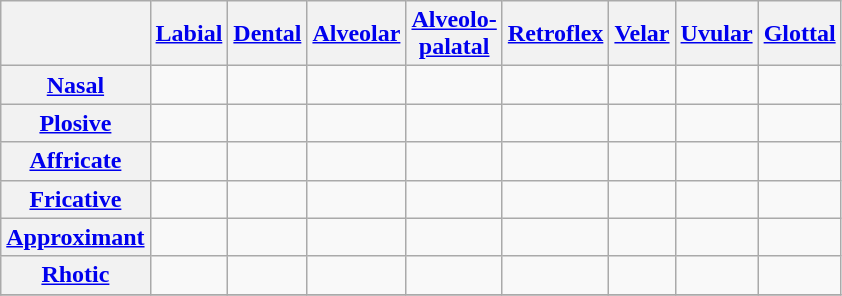<table class="wikitable" style="text-align:center;">
<tr>
<th></th>
<th><a href='#'>Labial</a></th>
<th><a href='#'>Dental</a></th>
<th><a href='#'>Alveolar</a></th>
<th><a href='#'>Alveolo-<br>palatal</a></th>
<th><a href='#'>Retroflex</a></th>
<th><a href='#'>Velar</a></th>
<th><a href='#'>Uvular</a></th>
<th><a href='#'>Glottal</a></th>
</tr>
<tr align=center>
<th><a href='#'>Nasal</a></th>
<td></td>
<td></td>
<td></td>
<td></td>
<td></td>
<td></td>
<td></td>
<td></td>
</tr>
<tr align=center>
<th><a href='#'>Plosive</a></th>
<td> </td>
<td> </td>
<td></td>
<td></td>
<td> </td>
<td> </td>
<td></td>
<td></td>
</tr>
<tr align=center>
<th><a href='#'>Affricate</a></th>
<td></td>
<td></td>
<td> </td>
<td> </td>
<td> </td>
<td></td>
<td></td>
<td></td>
</tr>
<tr align=center>
<th><a href='#'>Fricative</a></th>
<td> </td>
<td> </td>
<td> </td>
<td> </td>
<td> </td>
<td> </td>
<td> </td>
<td></td>
</tr>
<tr align=center>
<th align="left"><a href='#'>Approximant</a></th>
<td></td>
<td></td>
<td></td>
<td></td>
<td></td>
<td></td>
<td></td>
<td></td>
</tr>
<tr align=center>
<th><a href='#'>Rhotic</a></th>
<td></td>
<td></td>
<td></td>
<td></td>
<td></td>
<td></td>
<td></td>
<td></td>
</tr>
<tr>
</tr>
</table>
